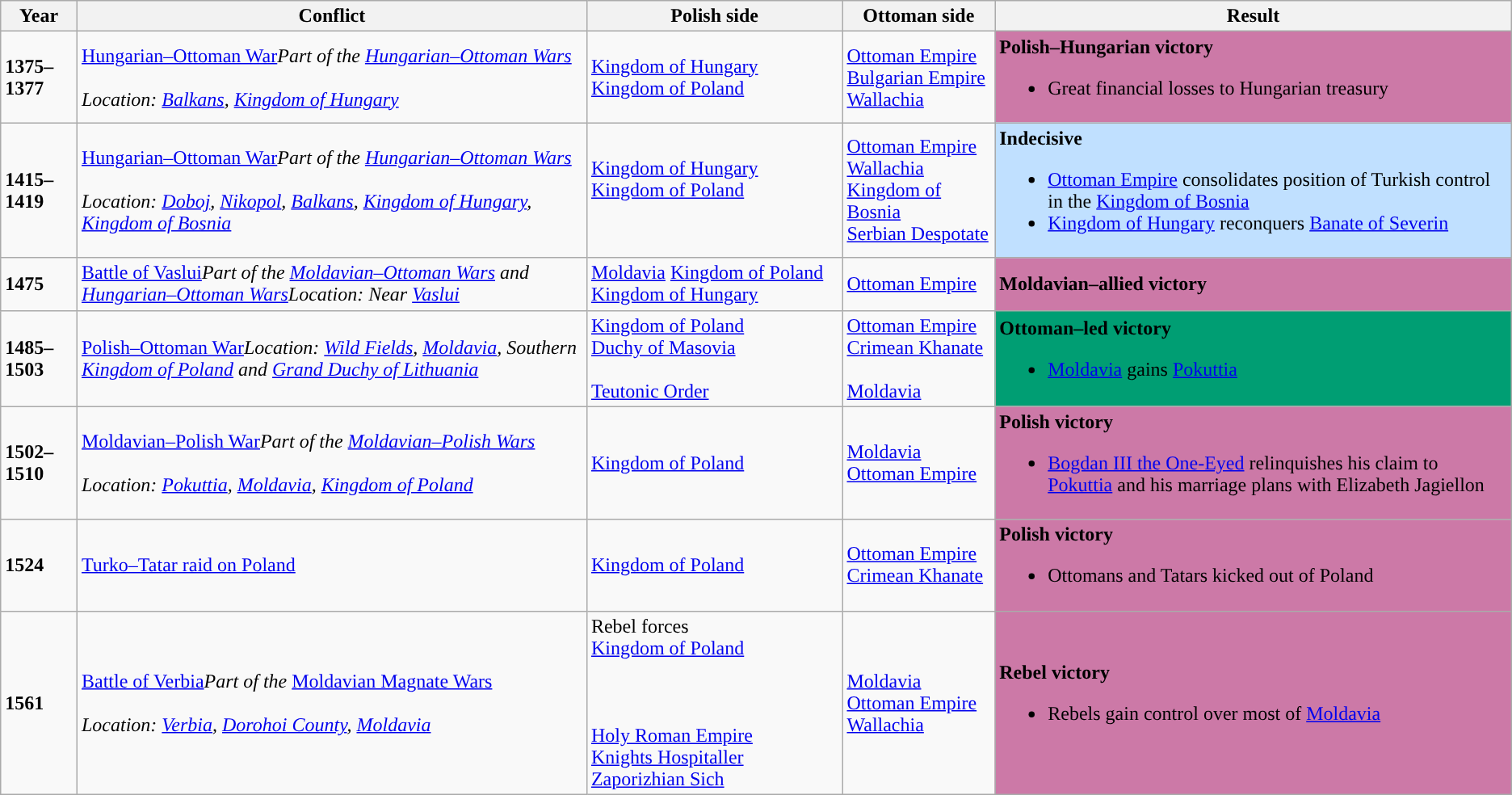<table class="wikitable">
<tr>
<th><strong>Year</strong></th>
<th>Conflict</th>
<th>Polish side</th>
<th>Ottoman side</th>
<th>Result</th>
</tr>
<tr>
<td><strong>1375–1377</strong></td>
<td><a href='#'>Hungarian–Ottoman War</a><em>Part of the <a href='#'>Hungarian–Ottoman Wars</a></em><br><br><em>Location: <a href='#'>Balkans</a>, <a href='#'>Kingdom of Hungary</a></em></td>
<td> <a href='#'>Kingdom of Hungary</a><br> <a href='#'>Kingdom of Poland</a></td>
<td> <a href='#'>Ottoman Empire</a><br> <a href='#'>Bulgarian Empire</a><br> <a href='#'>Wallachia</a></td>
<td style="background:#CC79A7"><strong>Polish–Hungarian victory</strong><br><ul><li>Great financial losses to Hungarian treasury</li></ul></td>
</tr>
<tr>
<td><strong>1415–1419</strong></td>
<td><a href='#'>Hungarian–Ottoman War</a><em>Part of the <a href='#'>Hungarian–Ottoman Wars</a></em><br><br><em>Location: <a href='#'>Doboj</a>, <a href='#'>Nikopol</a>, <a href='#'>Balkans</a>, <a href='#'>Kingdom of Hungary</a>, <a href='#'>Kingdom of Bosnia</a></em></td>
<td> <a href='#'>Kingdom of Hungary</a><br> <a href='#'>Kingdom of Poland</a><br><br></td>
<td> <a href='#'>Ottoman Empire</a><br> <a href='#'>Wallachia</a><br> <a href='#'>Kingdom of Bosnia</a><br> <a href='#'>Serbian Despotate</a></td>
<td style="background:#C0E0FF"><strong>Indecisive</strong><br><ul><li><a href='#'>Ottoman Empire</a> consolidates position of Turkish control in the <a href='#'>Kingdom of Bosnia</a></li><li><a href='#'>Kingdom of Hungary</a> reconquers <a href='#'>Banate of Severin</a></li></ul></td>
</tr>
<tr>
<td><strong>1475</strong></td>
<td><a href='#'>Battle of Vaslui</a><em>Part of the <a href='#'>Moldavian–Ottoman Wars</a> and <a href='#'>Hungarian–Ottoman Wars</a></em><em>Location: Near <a href='#'>Vaslui</a></em></td>
<td> <a href='#'>Moldavia</a> <a href='#'>Kingdom of Poland</a> <a href='#'>Kingdom of Hungary</a></td>
<td> <a href='#'>Ottoman Empire</a></td>
<td style="background:#CC79A7"><strong>Moldavian–allied victory</strong></td>
</tr>
<tr>
<td><strong>1485–1503</strong></td>
<td><a href='#'>Polish–Ottoman War</a><em>Location: <a href='#'>Wild Fields</a>, <a href='#'>Moldavia</a>, Southern <a href='#'>Kingdom of Poland</a> and <a href='#'>Grand Duchy of Lithuania</a></em></td>
<td> <a href='#'>Kingdom of Poland</a><br> <a href='#'>Duchy of Masovia</a><br><br> <a href='#'>Teutonic Order</a><br></td>
<td> <a href='#'>Ottoman Empire</a><br> <a href='#'>Crimean Khanate</a><br><br> <a href='#'>Moldavia</a></td>
<td style="background:#009E73"><strong>Ottoman–led victory</strong><br><ul><li><a href='#'>Moldavia</a> gains <a href='#'>Pokuttia</a></li></ul></td>
</tr>
<tr>
<td><strong>1502–1510</strong></td>
<td><a href='#'>Moldavian–Polish War</a><em>Part of the</em> <a href='#'><em>Moldavian–Polish Wars</em></a><br><br><em>Location: <a href='#'>Pokuttia</a>, <a href='#'>Moldavia</a>, <a href='#'>Kingdom of Poland</a></em></td>
<td> <a href='#'>Kingdom of Poland</a></td>
<td> <a href='#'>Moldavia</a><br> <a href='#'>Ottoman Empire</a></td>
<td style="background:#CC79A7"><strong>Polish victory</strong><br><ul><li><a href='#'>Bogdan III the One-Eyed</a> relinquishes his claim to <a href='#'>Pokuttia</a> and his marriage plans with Elizabeth Jagiellon</li></ul></td>
</tr>
<tr>
<td><strong>1524</strong></td>
<td><a href='#'>Turko–Tatar raid on Poland</a></td>
<td> <a href='#'>Kingdom of Poland</a></td>
<td> <a href='#'>Ottoman Empire</a><br> <a href='#'>Crimean Khanate</a></td>
<td style="background:#CC79A7"><strong>Polish victory</strong><br><ul><li>Ottomans and Tatars kicked out of Poland</li></ul></td>
</tr>
<tr>
<td><strong>1561</strong></td>
<td><a href='#'>Battle of Verbia</a><em>Part of the</em> <a href='#'>Moldavian Magnate Wars</a><br><br><em>Location: <a href='#'>Verbia</a>, <a href='#'>Dorohoi County</a>, <a href='#'>Moldavia</a></em></td>
<td> Rebel forces<br> <a href='#'>Kingdom of Poland</a><br><br><br><br> <a href='#'>Holy Roman Empire</a><br> <a href='#'>Knights Hospitaller</a><br> <a href='#'>Zaporizhian Sich</a></td>
<td> <a href='#'>Moldavia</a><br> <a href='#'>Ottoman Empire</a>

 <a href='#'>Wallachia</a></td>
<td style="background:#CC79A7"><strong>Rebel victory</strong><br><ul><li>Rebels gain control over most of <a href='#'>Moldavia</a></li></ul></td>
</tr>
</table>
